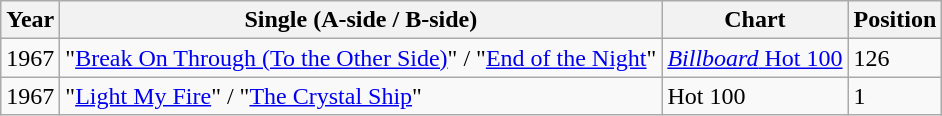<table class="wikitable">
<tr>
<th scope="col">Year</th>
<th scope="col">Single (A-side / B-side)</th>
<th scope="col">Chart</th>
<th scope="col">Position</th>
</tr>
<tr>
<td>1967</td>
<td scope="row">"<a href='#'>Break On Through (To the Other Side)</a>" / "<a href='#'>End of the Night</a>"</td>
<td><a href='#'><em>Billboard</em> Hot 100</a></td>
<td>126</td>
</tr>
<tr>
<td>1967</td>
<td scope="row">"<a href='#'>Light My Fire</a>" / "<a href='#'>The Crystal Ship</a>"</td>
<td>Hot 100</td>
<td>1</td>
</tr>
</table>
